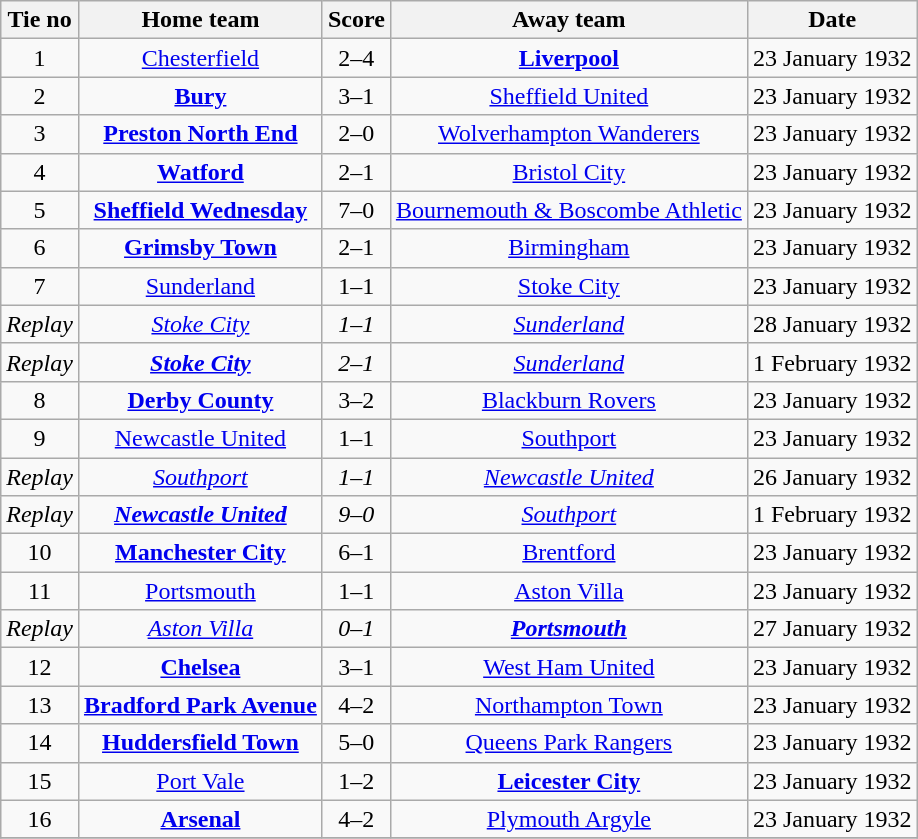<table class="wikitable" style="text-align: center">
<tr>
<th>Tie no</th>
<th>Home team</th>
<th>Score</th>
<th>Away team</th>
<th>Date</th>
</tr>
<tr>
<td>1</td>
<td><a href='#'>Chesterfield</a></td>
<td>2–4</td>
<td><strong><a href='#'>Liverpool</a></strong></td>
<td>23 January 1932</td>
</tr>
<tr>
<td>2</td>
<td><strong><a href='#'>Bury</a></strong></td>
<td>3–1</td>
<td><a href='#'>Sheffield United</a></td>
<td>23 January 1932</td>
</tr>
<tr>
<td>3</td>
<td><strong><a href='#'>Preston North End</a></strong></td>
<td>2–0</td>
<td><a href='#'>Wolverhampton Wanderers</a></td>
<td>23 January 1932</td>
</tr>
<tr>
<td>4</td>
<td><strong><a href='#'>Watford</a></strong></td>
<td>2–1</td>
<td><a href='#'>Bristol City</a></td>
<td>23 January 1932</td>
</tr>
<tr>
<td>5</td>
<td><strong><a href='#'>Sheffield Wednesday</a></strong></td>
<td>7–0</td>
<td><a href='#'>Bournemouth & Boscombe Athletic</a></td>
<td>23 January 1932</td>
</tr>
<tr>
<td>6</td>
<td><strong><a href='#'>Grimsby Town</a></strong></td>
<td>2–1</td>
<td><a href='#'>Birmingham</a></td>
<td>23 January 1932</td>
</tr>
<tr>
<td>7</td>
<td><a href='#'>Sunderland</a></td>
<td>1–1</td>
<td><a href='#'>Stoke City</a></td>
<td>23 January 1932</td>
</tr>
<tr>
<td><em>Replay</em></td>
<td><em><a href='#'>Stoke City</a></em></td>
<td><em>1–1</em></td>
<td><em><a href='#'>Sunderland</a></em></td>
<td>28 January 1932</td>
</tr>
<tr>
<td><em>Replay</em></td>
<td><strong><em><a href='#'>Stoke City</a></em></strong></td>
<td><em>2–1</em></td>
<td><em><a href='#'>Sunderland</a></em></td>
<td>1 February 1932</td>
</tr>
<tr>
<td>8</td>
<td><strong><a href='#'>Derby County</a></strong></td>
<td>3–2</td>
<td><a href='#'>Blackburn Rovers</a></td>
<td>23 January 1932</td>
</tr>
<tr>
<td>9</td>
<td><a href='#'>Newcastle United</a></td>
<td>1–1</td>
<td><a href='#'>Southport</a></td>
<td>23 January 1932</td>
</tr>
<tr>
<td><em>Replay</em></td>
<td><em><a href='#'>Southport</a></em></td>
<td><em>1–1</em></td>
<td><em><a href='#'>Newcastle United</a></em></td>
<td>26 January 1932</td>
</tr>
<tr>
<td><em>Replay</em></td>
<td><strong><em><a href='#'>Newcastle United</a></em></strong></td>
<td><em>9–0</em></td>
<td><em><a href='#'>Southport</a></em></td>
<td>1 February 1932</td>
</tr>
<tr>
<td>10</td>
<td><strong><a href='#'>Manchester City</a></strong></td>
<td>6–1</td>
<td><a href='#'>Brentford</a></td>
<td>23 January 1932</td>
</tr>
<tr>
<td>11</td>
<td><a href='#'>Portsmouth</a></td>
<td>1–1</td>
<td><a href='#'>Aston Villa</a></td>
<td>23 January 1932</td>
</tr>
<tr>
<td><em>Replay</em></td>
<td><em><a href='#'>Aston Villa</a></em></td>
<td><em>0–1</em></td>
<td><strong><em><a href='#'>Portsmouth</a></em></strong></td>
<td>27 January 1932</td>
</tr>
<tr>
<td>12</td>
<td><strong><a href='#'>Chelsea</a></strong></td>
<td>3–1</td>
<td><a href='#'>West Ham United</a></td>
<td>23 January 1932</td>
</tr>
<tr>
<td>13</td>
<td><strong><a href='#'>Bradford Park Avenue</a></strong></td>
<td>4–2</td>
<td><a href='#'>Northampton Town</a></td>
<td>23 January 1932</td>
</tr>
<tr>
<td>14</td>
<td><strong><a href='#'>Huddersfield Town</a></strong></td>
<td>5–0</td>
<td><a href='#'>Queens Park Rangers</a></td>
<td>23 January 1932</td>
</tr>
<tr>
<td>15</td>
<td><a href='#'>Port Vale</a></td>
<td>1–2</td>
<td><strong><a href='#'>Leicester City</a></strong></td>
<td>23 January 1932</td>
</tr>
<tr>
<td>16</td>
<td><strong><a href='#'>Arsenal</a></strong></td>
<td>4–2</td>
<td><a href='#'>Plymouth Argyle</a></td>
<td>23 January 1932</td>
</tr>
<tr>
</tr>
</table>
